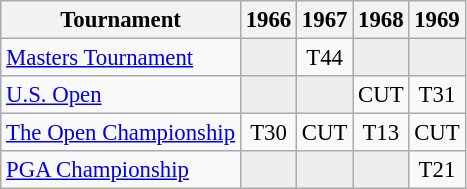<table class="wikitable" style="font-size:95%;text-align:center;">
<tr>
<th>Tournament</th>
<th>1966</th>
<th>1967</th>
<th>1968</th>
<th>1969</th>
</tr>
<tr>
<td align=left><a href='#'>Masters Tournament</a></td>
<td style="background:#eeeeee;"></td>
<td>T44</td>
<td style="background:#eeeeee;"></td>
<td style="background:#eeeeee;"></td>
</tr>
<tr>
<td align=left><a href='#'>U.S. Open</a></td>
<td style="background:#eeeeee;"></td>
<td style="background:#eeeeee;"></td>
<td>CUT</td>
<td>T31</td>
</tr>
<tr>
<td align=left><a href='#'>The Open Championship</a></td>
<td>T30</td>
<td>CUT</td>
<td>T13</td>
<td>CUT</td>
</tr>
<tr>
<td align=left><a href='#'>PGA Championship</a></td>
<td style="background:#eeeeee;"></td>
<td style="background:#eeeeee;"></td>
<td style="background:#eeeeee;"></td>
<td>T21</td>
</tr>
</table>
